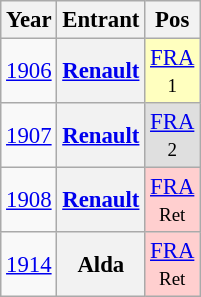<table class="wikitable" style="text-align:center; font-size:95%">
<tr>
<th>Year</th>
<th>Entrant</th>
<th>Pos</th>
</tr>
<tr>
<td><a href='#'>1906</a></td>
<th><a href='#'>Renault</a></th>
<td style="background:#ffffbf;"><a href='#'>FRA</a><br><small>1</small></td>
</tr>
<tr>
<td><a href='#'>1907</a></td>
<th><a href='#'>Renault</a></th>
<td style="background:#dfdfdf;"><a href='#'>FRA</a><br><small>2</small></td>
</tr>
<tr>
<td><a href='#'>1908</a></td>
<th><a href='#'>Renault</a></th>
<td style="background:#ffcfcf;"><a href='#'>FRA</a><br><small>Ret</small></td>
</tr>
<tr>
<td><a href='#'>1914</a></td>
<th>Alda</th>
<td style="background:#ffcfcf;"><a href='#'>FRA</a><br><small>Ret</small></td>
</tr>
</table>
